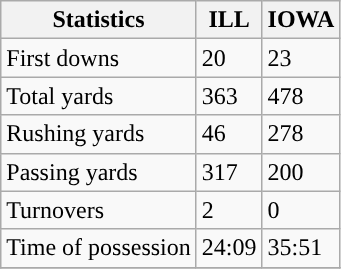<table class="wikitable">
<tr>
<th>Statistics</th>
<th>ILL</th>
<th>IOWA</th>
</tr>
<tr>
<td>First downs</td>
<td>20</td>
<td>23</td>
</tr>
<tr>
<td>Total yards</td>
<td>363</td>
<td>478</td>
</tr>
<tr>
<td>Rushing yards</td>
<td>46</td>
<td>278</td>
</tr>
<tr>
<td>Passing yards</td>
<td>317</td>
<td>200</td>
</tr>
<tr>
<td>Turnovers</td>
<td>2</td>
<td>0</td>
</tr>
<tr>
<td>Time of possession</td>
<td>24:09</td>
<td>35:51</td>
</tr>
<tr>
</tr>
</table>
